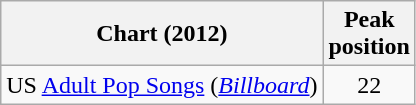<table class="wikitable sortable">
<tr>
<th>Chart (2012)</th>
<th>Peak<br>position</th>
</tr>
<tr>
<td>US <a href='#'>Adult Pop Songs</a> (<em><a href='#'>Billboard</a></em>)</td>
<td style="text-align:center;">22</td>
</tr>
</table>
